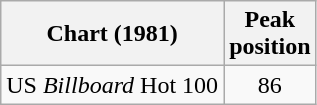<table class="wikitable sortable">
<tr>
<th>Chart (1981)</th>
<th>Peak<br>position</th>
</tr>
<tr>
<td align="left">US <em>Billboard</em> Hot 100</td>
<td style="text-align:center;">86</td>
</tr>
</table>
